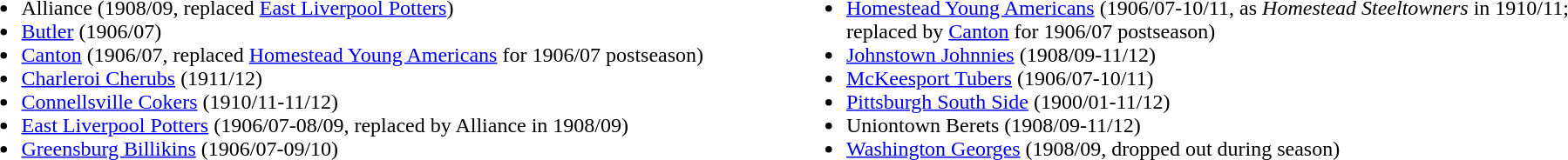<table>
<tr>
<td valign="top"><br><ul><li>Alliance (1908/09, replaced <a href='#'>East Liverpool Potters</a>)</li><li><a href='#'>Butler</a> (1906/07)</li><li><a href='#'>Canton</a> (1906/07, replaced <a href='#'>Homestead Young Americans</a> for 1906/07 postseason)</li><li><a href='#'>Charleroi Cherubs</a> (1911/12)</li><li><a href='#'>Connellsville Cokers</a> (1910/11-11/12)</li><li><a href='#'>East Liverpool Potters</a> (1906/07-08/09, replaced by Alliance in 1908/09)</li><li><a href='#'>Greensburg Billikins</a> (1906/07-09/10)</li></ul></td>
<td width="50%" valign="top"><br><ul><li><a href='#'>Homestead Young Americans</a> (1906/07-10/11, as <em>Homestead Steeltowners</em> in 1910/11; replaced by <a href='#'>Canton</a> for 1906/07 postseason)</li><li><a href='#'>Johnstown Johnnies</a> (1908/09-11/12)</li><li><a href='#'>McKeesport Tubers</a> (1906/07-10/11)</li><li><a href='#'>Pittsburgh South Side</a> (1900/01-11/12)</li><li>Uniontown Berets (1908/09-11/12)</li><li><a href='#'>Washington Georges</a> (1908/09, dropped out during season)</li></ul></td>
</tr>
</table>
